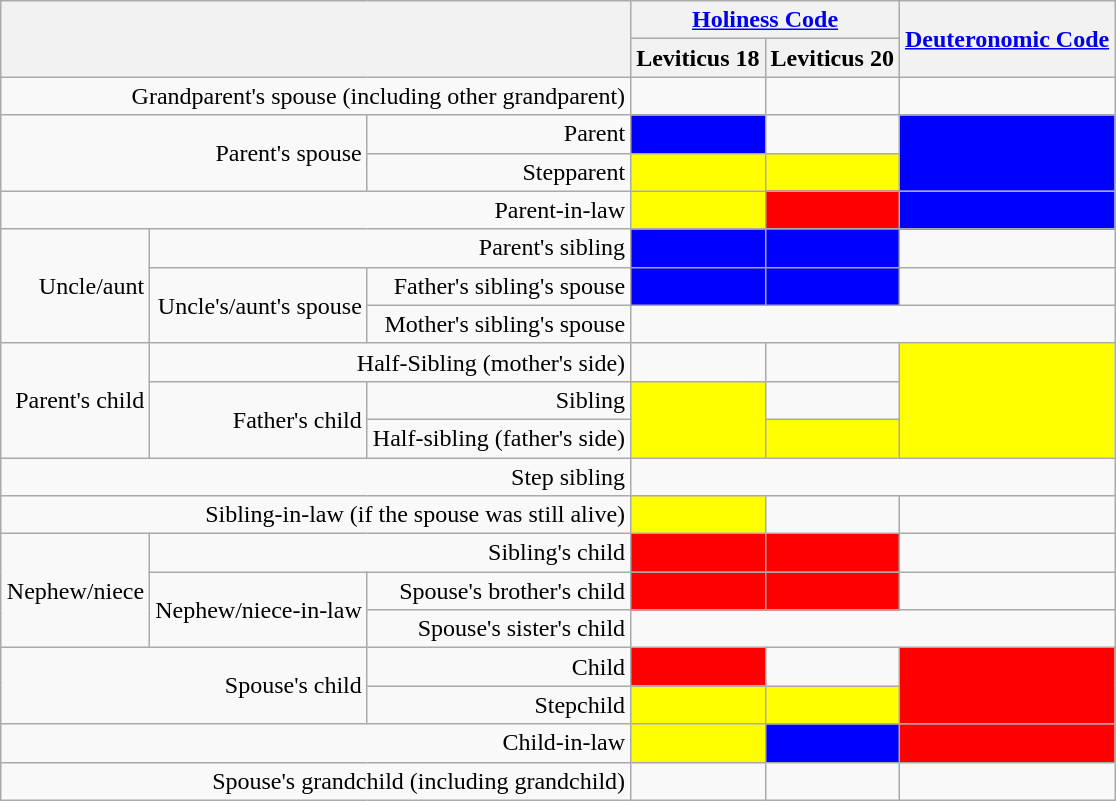<table class="wikitable" style="margin:1em auto; text-align:right;">
<tr>
<th colspan="3" rowspan="2"></th>
<th colspan="2"><a href='#'>Holiness Code</a></th>
<th rowspan="2"><a href='#'>Deuteronomic Code</a></th>
</tr>
<tr>
<th>Leviticus 18</th>
<th>Leviticus 20</th>
</tr>
<tr>
<td colspan="3">Grandparent's spouse (including other grandparent)</td>
<td style="background;"></td>
<td></td>
<td></td>
</tr>
<tr>
<td colspan="2" rowspan="2">Parent's spouse</td>
<td>Parent</td>
<td style="background:blue;"></td>
<td></td>
<td rowspan="2" style="background:blue;"></td>
</tr>
<tr>
<td>Stepparent</td>
<td style="background:#ffff00;"></td>
<td style="background:#ffff00;"></td>
</tr>
<tr>
<td colspan="3">Parent-in-law</td>
<td style="background:#ffff00;"></td>
<td style="background:red ;"></td>
<td style="background:blue;"></td>
</tr>
<tr>
<td rowspan="3">Uncle/aunt</td>
<td colspan="2">Parent's sibling</td>
<td style="background:blue;"></td>
<td style="background:blue;"></td>
<td></td>
</tr>
<tr>
<td rowspan="2">Uncle's/aunt's spouse</td>
<td>Father's sibling's spouse</td>
<td style="background:blue;"></td>
<td style="background:blue;"></td>
<td></td>
</tr>
<tr>
<td>Mother's sibling's spouse</td>
<td colspan="3"></td>
</tr>
<tr>
<td rowspan="3">Parent's child</td>
<td colspan="2">Half-Sibling (mother's side)</td>
<td></td>
<td></td>
<td rowspan="3" style="background:#ffff00;"></td>
</tr>
<tr>
<td rowspan="2">Father's child</td>
<td>Sibling</td>
<td rowspan="2" style="background:#ffff00;"></td>
<td></td>
</tr>
<tr>
<td>Half-sibling (father's side)</td>
<td style="background:#ffff00;"></td>
</tr>
<tr>
<td colspan="3">Step sibling</td>
<td colspan="3"></td>
</tr>
<tr>
<td colspan="3">Sibling-in-law (if the spouse was still alive)</td>
<td style="background:#ffff00;"></td>
<td></td>
<td></td>
</tr>
<tr>
<td rowspan="3">Nephew/niece</td>
<td colspan="2">Sibling's child</td>
<td style="background:red ;"></td>
<td style="background:red ;"></td>
<td></td>
</tr>
<tr>
<td rowspan="2">Nephew/niece-in-law</td>
<td>Spouse's brother's child</td>
<td style="background:red ;"></td>
<td style="background:red ;"></td>
<td></td>
</tr>
<tr>
<td>Spouse's sister's child</td>
<td colspan="3"></td>
</tr>
<tr>
<td colspan="2" rowspan="2">Spouse's child</td>
<td>Child</td>
<td style="background:#ff0000 ;"></td>
<td></td>
<td rowspan="2" style="background:red ;"></td>
</tr>
<tr>
<td>Stepchild</td>
<td style="background:#ffff00;"></td>
<td style="background:#ffff00;"></td>
</tr>
<tr>
<td colspan="3">Child-in-law</td>
<td style="background:#ffff00;"></td>
<td style="background:blue;"></td>
<td style="background:red ;"></td>
</tr>
<tr>
<td colspan="3">Spouse's grandchild (including grandchild)</td>
<td style="background:"></td>
<td></td>
<td></td>
</tr>
</table>
